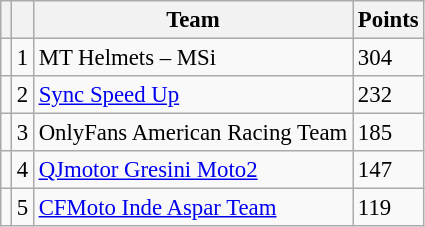<table class="wikitable" style="font-size: 95%;">
<tr>
<th></th>
<th></th>
<th>Team</th>
<th>Points</th>
</tr>
<tr>
<td></td>
<td align=center>1</td>
<td> MT Helmets – MSi</td>
<td align=left>304</td>
</tr>
<tr>
<td></td>
<td align=center>2</td>
<td> <a href='#'>Sync Speed Up</a></td>
<td align=left>232</td>
</tr>
<tr>
<td></td>
<td align=center>3</td>
<td> OnlyFans American Racing Team</td>
<td align=left>185</td>
</tr>
<tr>
<td></td>
<td align=center>4</td>
<td> <a href='#'>QJmotor Gresini Moto2</a></td>
<td align=left>147</td>
</tr>
<tr>
<td></td>
<td align=center>5</td>
<td> <a href='#'>CFMoto Inde Aspar Team</a></td>
<td align=left>119</td>
</tr>
</table>
